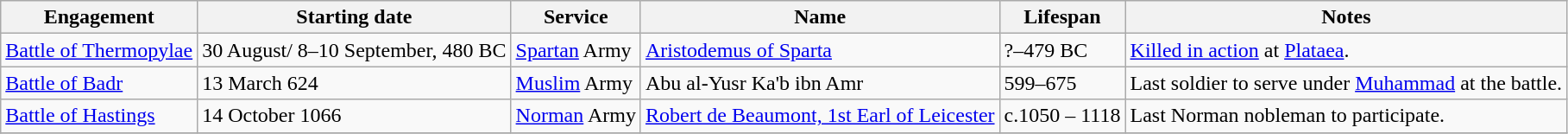<table class="wikitable sortable">
<tr>
<th>Engagement</th>
<th>Starting date</th>
<th>Service</th>
<th>Name</th>
<th>Lifespan</th>
<th>Notes</th>
</tr>
<tr>
<td><a href='#'>Battle of Thermopylae</a></td>
<td>30 August/ 8–10 September, 480 BC</td>
<td> <a href='#'>Spartan</a> Army</td>
<td><a href='#'>Aristodemus of Sparta</a></td>
<td>?–479 BC</td>
<td><a href='#'>Killed in action</a> at <a href='#'>Plataea</a>.</td>
</tr>
<tr>
<td><a href='#'>Battle of Badr</a></td>
<td>13 March 624</td>
<td><a href='#'>Muslim</a> Army</td>
<td>Abu al-Yusr Ka'b ibn Amr</td>
<td>599–675</td>
<td>Last soldier to serve under <a href='#'>Muhammad</a> at the battle.</td>
</tr>
<tr>
<td><a href='#'>Battle of Hastings</a></td>
<td>14 October 1066</td>
<td> <a href='#'>Norman</a> Army</td>
<td><a href='#'>Robert de Beaumont, 1st Earl of Leicester</a></td>
<td>c.1050 – 1118</td>
<td>Last Norman nobleman to participate.</td>
</tr>
<tr>
</tr>
</table>
